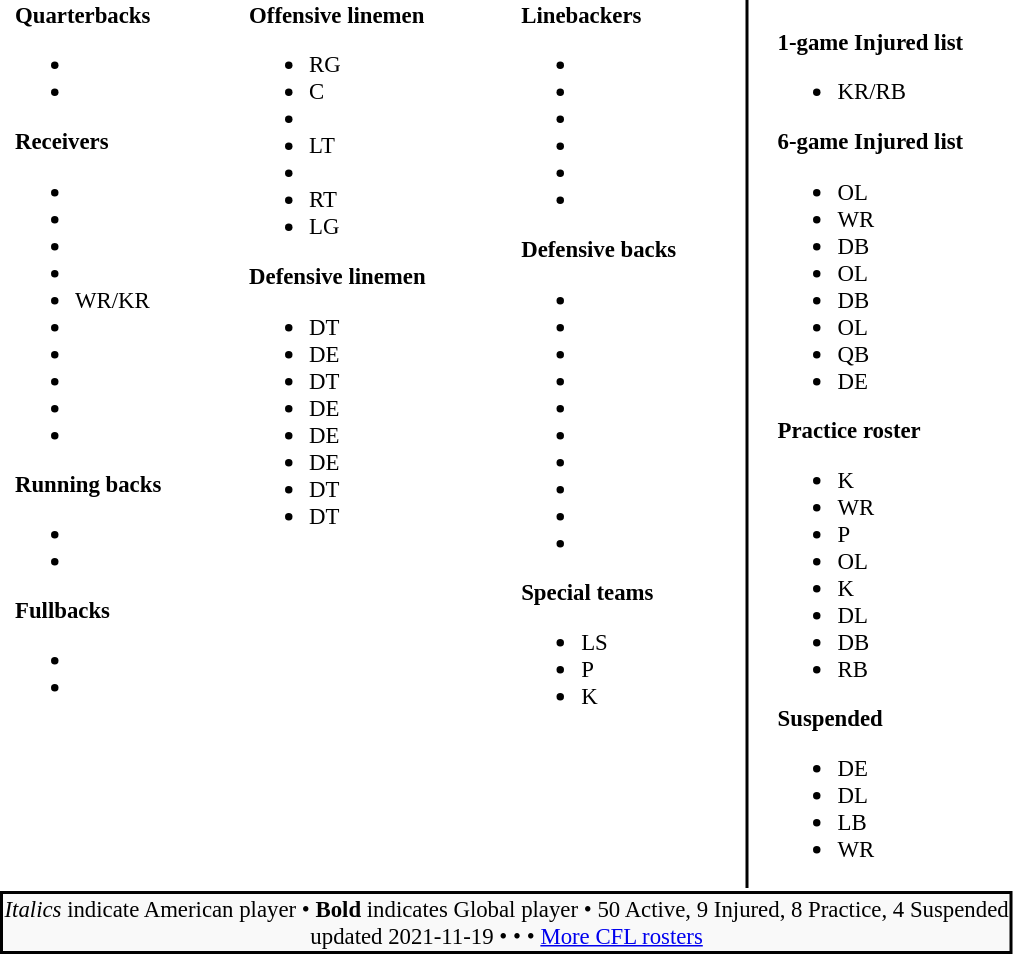<table class="toccolours" style="text-align: left;">
<tr>
<td style="width: 5px;"></td>
<td style="font-size: 95%;vertical-align:top;"><strong>Quarterbacks</strong><br><ul><li></li><li></li></ul><strong>Receivers</strong><ul><li></li><li></li><li></li><li></li><li> WR/KR</li><li></li><li></li><li></li><li></li><li></li></ul><strong>Running backs</strong><ul><li></li><li></li></ul><strong>Fullbacks</strong><ul><li></li><li></li></ul></td>
<td style="width: 25px;"></td>
<td style="font-size: 95%;vertical-align:top;"><strong>Offensive linemen</strong><br><ul><li> RG</li><li> C</li><li></li><li> LT</li><li></li><li> RT</li><li> LG</li></ul><strong>Defensive linemen</strong><ul><li> DT</li><li> DE</li><li> DT</li><li> DE</li><li> DE</li><li> DE</li><li> DT</li><li> DT</li></ul></td>
<td style="width: 25px;"></td>
<td style="font-size: 95%;vertical-align:top;"><strong>Linebackers</strong><br><ul><li></li><li></li><li></li><li></li><li></li><li></li></ul><strong>Defensive backs</strong><ul><li></li><li></li><li></li><li></li><li></li><li></li><li></li><li></li><li></li><li></li></ul><strong>Special teams</strong><ul><li> LS</li><li> P</li><li> K</li></ul></td>
<td style="width: 12px;"></td>
<td style="width: 0.5px; background-color:black"></td>
<td style="width: 12px;"></td>
<td style="font-size: 95%;vertical-align:top;"><br><strong>1-game Injured list</strong><ul><li> KR/RB</li></ul><strong>6-game Injured list</strong><ul><li> OL</li><li> WR</li><li> DB</li><li> OL</li><li> DB</li><li> OL</li><li> QB</li><li> DE</li></ul><strong>Practice roster</strong><ul><li> K</li><li> WR</li><li> P</li><li> OL</li><li> K</li><li> DL</li><li> DB</li><li> RB</li></ul><strong>Suspended</strong><ul><li> DE</li><li> DL</li><li> LB</li><li> WR</li></ul></td>
</tr>
<tr>
<td style="text-align:center;font-size: 95%;background:#F9F9F9;border:2px solid black" colspan="10"><em>Italics</em> indicate American player • <strong>Bold</strong> indicates Global player • 50 Active, 9 Injured, 8 Practice, 4 Suspended<br><span></span> updated 2021-11-19 • <span></span> • <span> </span> • <a href='#'>More CFL rosters</a></td>
</tr>
</table>
